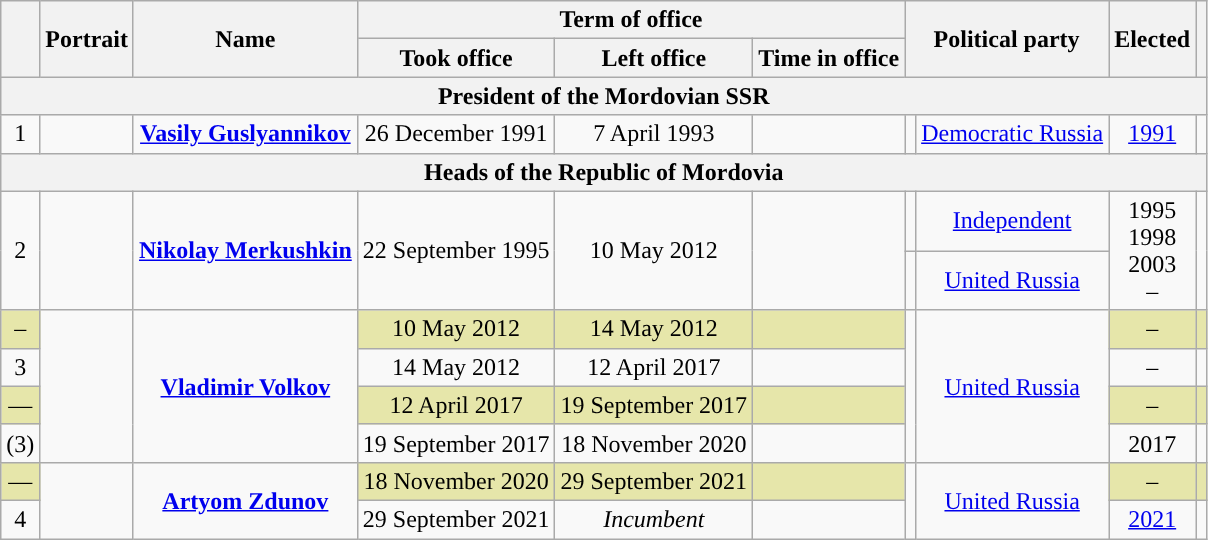<table class="wikitable" style="text-align:center">
<tr>
<th rowspan=2></th>
<th rowspan=2>Portrait</th>
<th rowspan=2>Name<br></th>
<th colspan=3>Term of office</th>
<th colspan=2 rowspan=2>Political party</th>
<th rowspan=2>Elected</th>
<th rowspan=2></th>
</tr>
<tr>
<th>Took office</th>
<th>Left office</th>
<th>Time in office</th>
</tr>
<tr>
<th colspan=10>President of the Mordovian SSR</th>
</tr>
<tr>
<td>1</td>
<td></td>
<td><strong><a href='#'>Vasily Guslyannikov</a></strong><br></td>
<td>26 December 1991</td>
<td>7 April 1993</td>
<td></td>
<td style="background:"></td>
<td><a href='#'>Democratic Russia</a></td>
<td><a href='#'>1991</a></td>
<td></td>
</tr>
<tr>
<th colspan=10>Heads of the Republic of Mordovia</th>
</tr>
<tr>
<td rowspan=2>2</td>
<td rowspan=2></td>
<td rowspan=2><strong><a href='#'>Nikolay Merkushkin</a></strong><br></td>
<td rowspan=2>22 September 1995</td>
<td rowspan=2>10 May 2012</td>
<td rowspan=2></td>
<td style="background:"></td>
<td><a href='#'>Independent</a></td>
<td rowspan=2>1995<br>1998<br>2003<br>–</td>
<td rowspan=2></td>
</tr>
<tr>
<td style="background:"></td>
<td><a href='#'>United Russia</a></td>
</tr>
<tr>
<td style="background:#e6e6aa;">–</td>
<td rowspan=4></td>
<td rowspan=4><strong><a href='#'>Vladimir Volkov</a></strong><br></td>
<td style="background:#e6e6aa;">10 May 2012</td>
<td style="background:#e6e6aa;">14 May 2012</td>
<td style="background:#e6e6aa;"></td>
<td rowspan=4 style="background:"></td>
<td rowspan=4><a href='#'>United Russia</a></td>
<td style="background:#e6e6aa;">–</td>
<td style="background:#e6e6aa;"></td>
</tr>
<tr>
<td>3</td>
<td>14 May 2012</td>
<td>12 April 2017</td>
<td></td>
<td>–</td>
<td></td>
</tr>
<tr>
<td style="background:#e6e6aa;">—</td>
<td style="background:#e6e6aa;">12 April 2017</td>
<td style="background:#e6e6aa;">19 September 2017</td>
<td style="background:#e6e6aa;"></td>
<td style="background:#e6e6aa;">–</td>
<td style="background:#e6e6aa;"></td>
</tr>
<tr>
<td>(3)</td>
<td>19 September 2017</td>
<td>18 November 2020</td>
<td></td>
<td>2017</td>
<td></td>
</tr>
<tr>
<td style="background:#e6e6aa;">—</td>
<td rowspan=2></td>
<td rowspan=2><strong><a href='#'>Artyom Zdunov</a></strong><br></td>
<td style="background:#e6e6aa;">18 November 2020</td>
<td style="background:#e6e6aa;">29 September 2021</td>
<td style="background:#e6e6aa;"></td>
<td rowspan=2 style="background:"></td>
<td rowspan=2><a href='#'>United Russia</a></td>
<td style="background:#e6e6aa;">–</td>
<td style="background:#e6e6aa;"></td>
</tr>
<tr>
<td>4</td>
<td>29 September 2021</td>
<td><em>Incumbent</em></td>
<td></td>
<td><a href='#'>2021</a></td>
<td></td>
</tr>
</table>
